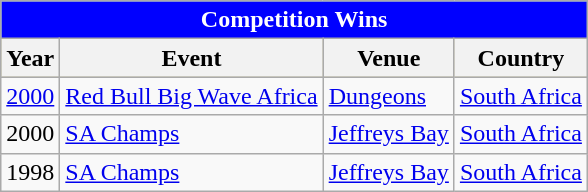<table class="wikitable">
<tr bgcolor=skyblue>
<td colspan=4; style="background: blue; color: white" align="center"><strong>Competition Wins</strong></td>
</tr>
<tr bgcolor=#bdb76b>
<th>Year</th>
<th>Event</th>
<th>Venue</th>
<th>Country</th>
</tr>
<tr>
<td><a href='#'>2000</a></td>
<td><a href='#'>Red Bull Big Wave Africa</a></td>
<td><a href='#'>Dungeons</a></td>
<td> <a href='#'>South Africa</a></td>
</tr>
<tr>
<td>2000</td>
<td><a href='#'>SA Champs</a></td>
<td><a href='#'>Jeffreys Bay</a></td>
<td> <a href='#'>South Africa</a></td>
</tr>
<tr>
<td>1998</td>
<td><a href='#'>SA Champs</a></td>
<td><a href='#'>Jeffreys Bay</a></td>
<td> <a href='#'>South Africa</a></td>
</tr>
</table>
